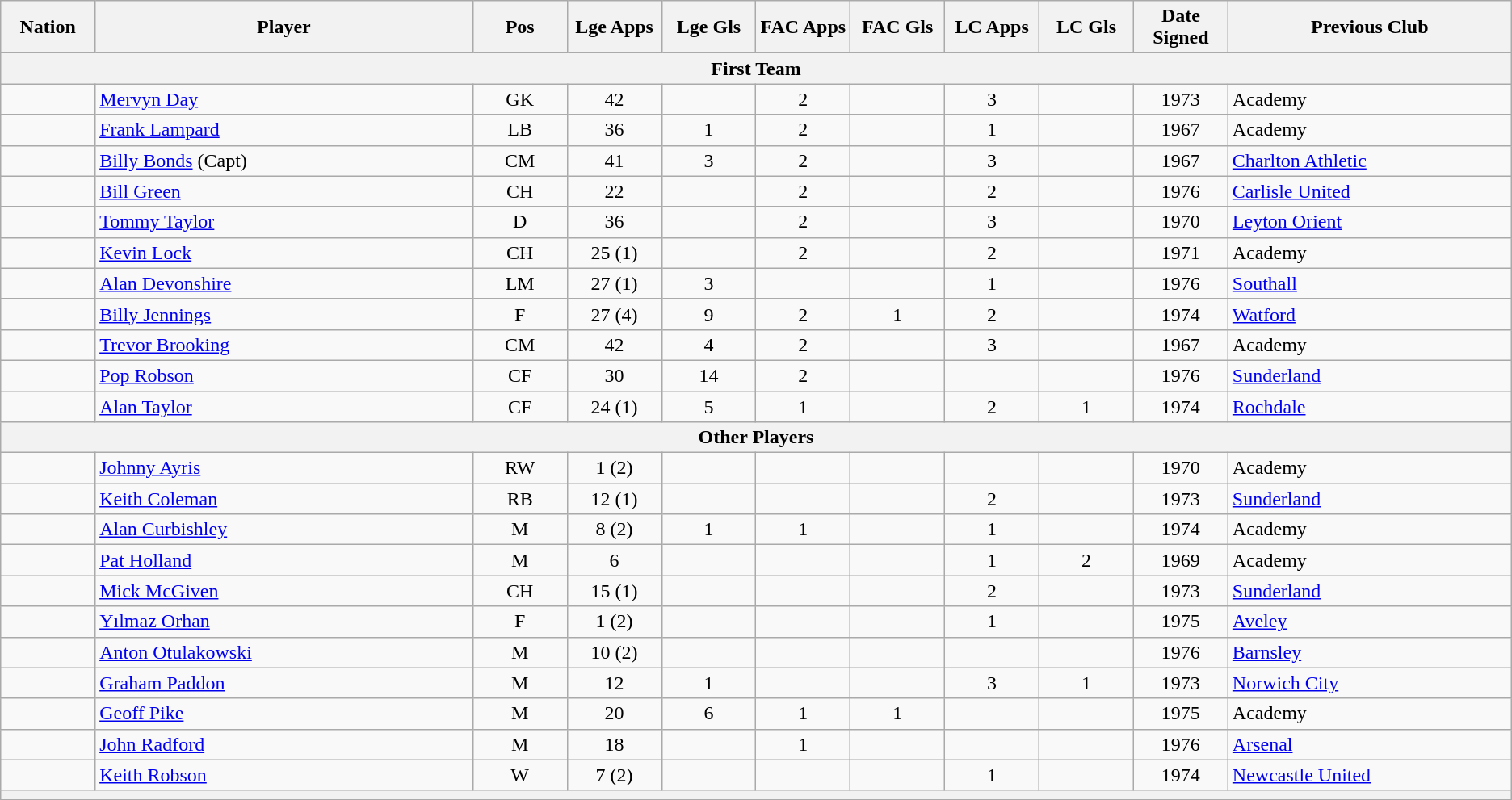<table class="wikitable">
<tr>
<th width=5%>Nation</th>
<th width=20%>Player</th>
<th width=5%>Pos</th>
<th width=5%>Lge Apps</th>
<th width=5%>Lge Gls</th>
<th width=5%>FAC Apps</th>
<th width=5%>FAC Gls</th>
<th width=5%>LC Apps</th>
<th width=5%>LC Gls</th>
<th width=5%>Date Signed</th>
<th width=15%>Previous Club</th>
</tr>
<tr>
<th colspan=11 bgcolor=#6fd6f5>First Team</th>
</tr>
<tr>
<td align=center></td>
<td><a href='#'>Mervyn Day</a></td>
<td align=center>GK</td>
<td align=center>42</td>
<td align=center></td>
<td align=center>2</td>
<td align=center></td>
<td align=center>3</td>
<td align=center></td>
<td align=center>1973</td>
<td>Academy</td>
</tr>
<tr>
<td align=center></td>
<td><a href='#'>Frank Lampard</a></td>
<td align=center>LB</td>
<td align=center>36</td>
<td align=center>1</td>
<td align=center>2</td>
<td align=center></td>
<td align=center>1</td>
<td align=center></td>
<td align=center>1967</td>
<td>Academy</td>
</tr>
<tr>
<td align=center></td>
<td><a href='#'>Billy Bonds</a> (Capt)</td>
<td align=center>CM</td>
<td align=center>41</td>
<td align=center>3</td>
<td align=center>2</td>
<td align=center></td>
<td align=center>3</td>
<td align=center></td>
<td align=center>1967</td>
<td><a href='#'>Charlton Athletic</a></td>
</tr>
<tr>
<td align=center></td>
<td><a href='#'>Bill Green</a></td>
<td align=center>CH</td>
<td align=center>22</td>
<td align=center></td>
<td align=center>2</td>
<td align=center></td>
<td align=center>2</td>
<td align=center></td>
<td align=center>1976</td>
<td><a href='#'>Carlisle United</a></td>
</tr>
<tr>
<td align=center></td>
<td><a href='#'>Tommy Taylor</a></td>
<td align=center>D</td>
<td align=center>36</td>
<td align=center></td>
<td align=center>2</td>
<td align=center></td>
<td align=center>3</td>
<td align=center></td>
<td align=center>1970</td>
<td><a href='#'>Leyton Orient</a></td>
</tr>
<tr>
<td align=center></td>
<td><a href='#'>Kevin Lock</a></td>
<td align=center>CH</td>
<td align=center>25 (1)</td>
<td align=center></td>
<td align=center>2</td>
<td align=center></td>
<td align=center>2</td>
<td align=center></td>
<td align=center>1971</td>
<td>Academy</td>
</tr>
<tr>
<td align=center></td>
<td><a href='#'>Alan Devonshire</a></td>
<td align=center>LM</td>
<td align=center>27 (1)</td>
<td align=center>3</td>
<td align=center></td>
<td align=center></td>
<td align=center>1</td>
<td align=center></td>
<td align=center>1976</td>
<td><a href='#'>Southall</a></td>
</tr>
<tr>
<td align=center></td>
<td><a href='#'>Billy Jennings</a></td>
<td align=center>F</td>
<td align=center>27 (4)</td>
<td align=center>9</td>
<td align=center>2</td>
<td align=center>1</td>
<td align=center>2</td>
<td align=center></td>
<td align=center>1974</td>
<td><a href='#'>Watford</a></td>
</tr>
<tr>
<td align=center></td>
<td><a href='#'>Trevor Brooking</a></td>
<td align=center>CM</td>
<td align=center>42</td>
<td align=center>4</td>
<td align=center>2</td>
<td align=center></td>
<td align=center>3</td>
<td align=center></td>
<td align=center>1967</td>
<td>Academy</td>
</tr>
<tr>
<td align=center></td>
<td><a href='#'>Pop Robson</a></td>
<td align=center>CF</td>
<td align=center>30</td>
<td align=center>14</td>
<td align=center>2</td>
<td align=center></td>
<td align=center></td>
<td align=center></td>
<td align=center>1976</td>
<td><a href='#'>Sunderland</a></td>
</tr>
<tr>
<td align=center></td>
<td><a href='#'>Alan Taylor</a></td>
<td align=center>CF</td>
<td align=center>24 (1)</td>
<td align=center>5</td>
<td align=center>1</td>
<td align=center></td>
<td align=center>2</td>
<td align=center>1</td>
<td align=center>1974</td>
<td><a href='#'>Rochdale</a></td>
</tr>
<tr>
<th colspan=11 bgcolor=#6fd6f5>Other Players</th>
</tr>
<tr>
<td align=center></td>
<td><a href='#'>Johnny Ayris</a></td>
<td align=center>RW</td>
<td align=center>1 (2)</td>
<td align=center></td>
<td align=center></td>
<td align=center></td>
<td align=center></td>
<td align=center></td>
<td align=center>1970</td>
<td>Academy</td>
</tr>
<tr>
<td align=center></td>
<td><a href='#'>Keith Coleman</a></td>
<td align=center>RB</td>
<td align=center>12 (1)</td>
<td align=center></td>
<td align=center></td>
<td align=center></td>
<td align=center>2</td>
<td align=center></td>
<td align=center>1973</td>
<td><a href='#'>Sunderland</a></td>
</tr>
<tr>
<td align=center></td>
<td><a href='#'>Alan Curbishley</a></td>
<td align=center>M</td>
<td align=center>8 (2)</td>
<td align=center>1</td>
<td align=center>1</td>
<td align=center></td>
<td align=center>1</td>
<td align=center></td>
<td align=center>1974</td>
<td>Academy</td>
</tr>
<tr>
<td align=center></td>
<td><a href='#'>Pat Holland</a></td>
<td align=center>M</td>
<td align=center>6</td>
<td align=center></td>
<td align=center></td>
<td align=center></td>
<td align=center>1</td>
<td align=center>2</td>
<td align=center>1969</td>
<td>Academy</td>
</tr>
<tr>
<td align=center></td>
<td><a href='#'>Mick McGiven</a></td>
<td align=center>CH</td>
<td align=center>15 (1)</td>
<td align=center></td>
<td align=center></td>
<td align=center></td>
<td align=center>2</td>
<td align=center></td>
<td align=center>1973</td>
<td><a href='#'>Sunderland</a></td>
</tr>
<tr>
<td align=center></td>
<td><a href='#'>Yılmaz Orhan</a></td>
<td align=center>F</td>
<td align=center>1 (2)</td>
<td align=center></td>
<td align=center></td>
<td align=center></td>
<td align=center>1</td>
<td align=center></td>
<td align=center>1975</td>
<td><a href='#'>Aveley</a></td>
</tr>
<tr>
<td align=center></td>
<td><a href='#'>Anton Otulakowski</a></td>
<td align=center>M</td>
<td align=center>10 (2)</td>
<td align=center></td>
<td align=center></td>
<td align=center></td>
<td align=center></td>
<td align=center></td>
<td align=center>1976</td>
<td><a href='#'>Barnsley</a></td>
</tr>
<tr>
<td align=center></td>
<td><a href='#'>Graham Paddon</a></td>
<td align=center>M</td>
<td align=center>12</td>
<td align=center>1</td>
<td align=center></td>
<td align=center></td>
<td align=center>3</td>
<td align=center>1</td>
<td align=center>1973</td>
<td><a href='#'>Norwich City</a></td>
</tr>
<tr>
<td align=center></td>
<td><a href='#'>Geoff Pike</a></td>
<td align=center>M</td>
<td align=center>20</td>
<td align=center>6</td>
<td align=center>1</td>
<td align=center>1</td>
<td align=center></td>
<td align=center></td>
<td align=center>1975</td>
<td>Academy</td>
</tr>
<tr>
<td align=center></td>
<td><a href='#'>John Radford</a></td>
<td align=center>M</td>
<td align=center>18</td>
<td align=center></td>
<td align=center>1</td>
<td align=center></td>
<td align=center></td>
<td align=center></td>
<td align=center>1976</td>
<td><a href='#'>Arsenal</a></td>
</tr>
<tr>
<td align=center></td>
<td><a href='#'>Keith Robson</a></td>
<td align=center>W</td>
<td align=center>7 (2)</td>
<td align=center></td>
<td align=center></td>
<td align=center></td>
<td align=center>1</td>
<td align=center></td>
<td align=center>1974</td>
<td><a href='#'>Newcastle United</a></td>
</tr>
<tr>
<th colspan=11 bgcolor=#6fd6f5></th>
</tr>
</table>
